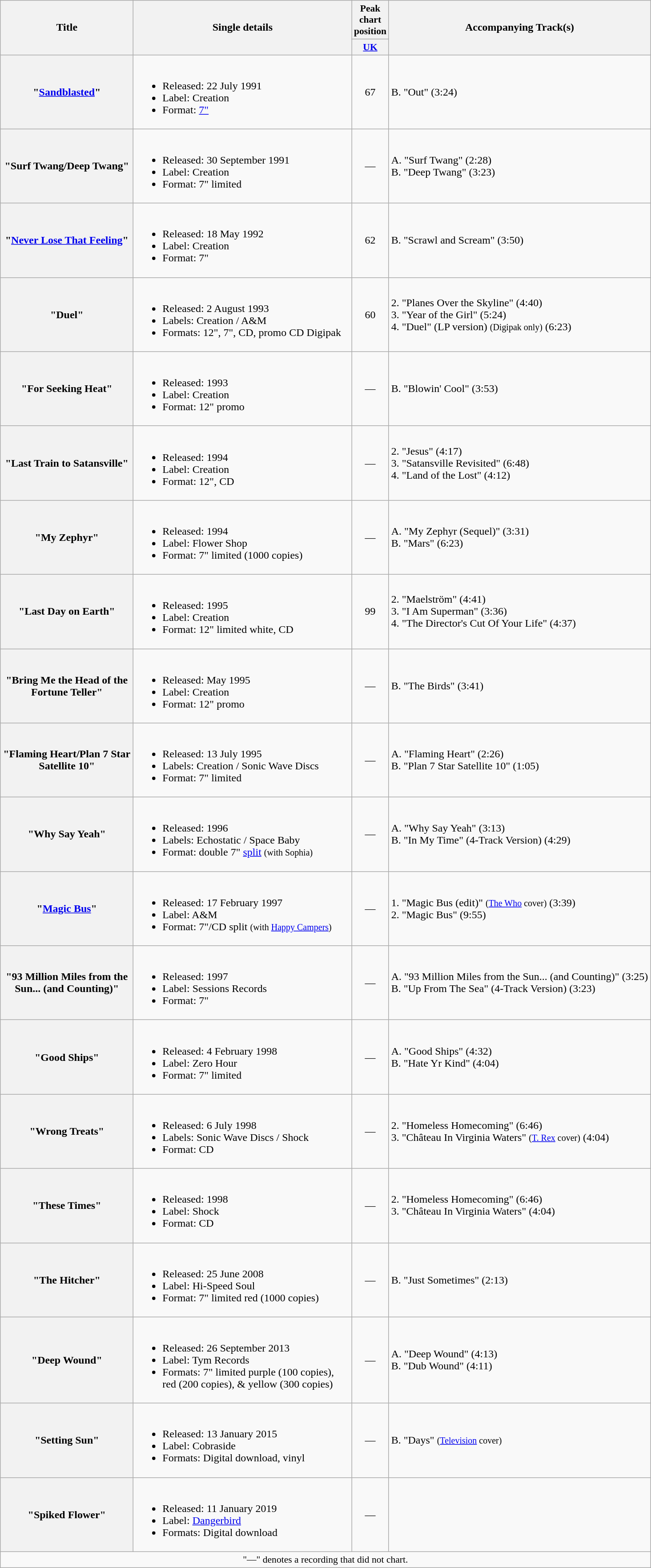<table class="wikitable plainrowheaders" style="text-align:left">
<tr>
<th scope="col" rowspan="2" style="width:12em">Title</th>
<th scope="col" rowspan="2" style="width:20em">Single details</th>
<th scope="col" style="font-size:90%">Peak chart position</th>
<th scope="col" rowspan="2">Accompanying Track(s)</th>
</tr>
<tr>
<th scope="col" style="width:3em;font-size:90%;"><a href='#'>UK</a><br></th>
</tr>
<tr>
<th scope="row">"<a href='#'>Sandblasted</a>"</th>
<td><br><ul><li>Released: 22 July 1991</li><li>Label: Creation</li><li>Format: <a href='#'>7"</a></li></ul></td>
<td align="center">67</td>
<td>B. "Out" (3:24)</td>
</tr>
<tr>
<th scope="row">"Surf Twang/Deep Twang"</th>
<td><br><ul><li>Released: 30 September 1991</li><li>Label: Creation</li><li>Format: 7" limited</li></ul></td>
<td align="center">—</td>
<td>A. "Surf Twang" (2:28)<br>B. "Deep Twang" (3:23)</td>
</tr>
<tr>
<th scope="row">"<a href='#'>Never Lose That Feeling</a>"</th>
<td><br><ul><li>Released: 18 May 1992</li><li>Label: Creation</li><li>Format: 7"</li></ul></td>
<td align="center">62</td>
<td>B. "Scrawl and Scream" (3:50)</td>
</tr>
<tr>
<th scope="row">"Duel"</th>
<td><br><ul><li>Released: 2 August 1993</li><li>Labels: Creation / A&M</li><li>Formats: 12", 7", CD, promo CD Digipak</li></ul></td>
<td align="center">60</td>
<td>2. "Planes Over the Skyline" (4:40)<br>3. "Year of the Girl" (5:24)<br>4. "Duel" (LP version) <small>(Digipak only)</small> (6:23)</td>
</tr>
<tr>
<th scope="row">"For Seeking Heat"</th>
<td><br><ul><li>Released: 1993</li><li>Label: Creation</li><li>Format: 12" promo</li></ul></td>
<td align="center">—</td>
<td>B. "Blowin' Cool" (3:53)</td>
</tr>
<tr>
<th scope="row">"Last Train to Satansville"</th>
<td><br><ul><li>Released: 1994</li><li>Label: Creation</li><li>Format: 12", CD</li></ul></td>
<td align="center">—</td>
<td>2. "Jesus" (4:17)<br>3. "Satansville Revisited" (6:48)<br>4. "Land of the Lost" (4:12)</td>
</tr>
<tr>
<th scope="row">"My Zephyr"</th>
<td><br><ul><li>Released: 1994</li><li>Label: Flower Shop</li><li>Format: 7" limited (1000 copies)</li></ul></td>
<td align="center">—</td>
<td>A. "My Zephyr (Sequel)" (3:31)<br>B. "Mars" (6:23)</td>
</tr>
<tr>
<th scope="row">"Last Day on Earth"</th>
<td><br><ul><li>Released: 1995</li><li>Label: Creation</li><li>Format: 12" limited white, CD</li></ul></td>
<td align="center">99</td>
<td>2. "Maelström" (4:41)<br>3. "I Am Superman" (3:36)<br>4. "The Director's Cut Of Your Life" (4:37)</td>
</tr>
<tr>
<th scope="row">"Bring Me the Head of the Fortune Teller"</th>
<td><br><ul><li>Released: May 1995</li><li>Label: Creation</li><li>Format: 12" promo</li></ul></td>
<td align="center">—</td>
<td>B. "The Birds" (3:41)</td>
</tr>
<tr>
<th scope="row">"Flaming Heart/Plan 7 Star Satellite 10"</th>
<td><br><ul><li>Released: 13 July 1995</li><li>Labels: Creation / Sonic Wave Discs</li><li>Format: 7" limited</li></ul></td>
<td align="center">—</td>
<td>A. "Flaming Heart" (2:26)<br>B. "Plan 7 Star Satellite 10" (1:05)</td>
</tr>
<tr>
<th scope="row">"Why Say Yeah"</th>
<td><br><ul><li>Released: 1996</li><li>Labels: Echostatic / Space Baby</li><li>Format: double 7" <a href='#'>split</a> <small>(with Sophia)</small></li></ul></td>
<td align="center">—</td>
<td>A. "Why Say Yeah" (3:13)<br>B. "In My Time" (4-Track Version) (4:29)</td>
</tr>
<tr>
<th scope="row">"<a href='#'>Magic Bus</a>"</th>
<td><br><ul><li>Released: 17 February 1997</li><li>Label: A&M</li><li>Format: 7"/CD split <small>(with <a href='#'>Happy Campers</a>)</small></li></ul></td>
<td align="center">—</td>
<td>1. "Magic Bus (edit)" <small>(<a href='#'>The Who</a> cover)</small> (3:39)<br>2. "Magic Bus" (9:55)</td>
</tr>
<tr>
<th scope="row">"93 Million Miles from the Sun... (and Counting)"</th>
<td><br><ul><li>Released: 1997</li><li>Label: Sessions Records</li><li>Format: 7"</li></ul></td>
<td align="center">—</td>
<td>A. "93 Million Miles from the Sun... (and Counting)" (3:25)<br>B. "Up From The Sea" (4-Track Version) (3:23)</td>
</tr>
<tr>
<th scope="row">"Good Ships"</th>
<td><br><ul><li>Released: 4 February 1998</li><li>Label: Zero Hour</li><li>Format: 7" limited</li></ul></td>
<td align="center">—</td>
<td>A. "Good Ships" (4:32)<br>B. "Hate Yr Kind" (4:04)</td>
</tr>
<tr>
<th scope="row">"Wrong Treats"</th>
<td><br><ul><li>Released: 6 July 1998</li><li>Labels: Sonic Wave Discs / Shock</li><li>Format: CD</li></ul></td>
<td align="center">—</td>
<td>2. "Homeless Homecoming" (6:46)<br>3. "Château In Virginia Waters" <small>(<a href='#'>T. Rex</a> cover)</small> (4:04)</td>
</tr>
<tr>
<th scope="row">"These Times"</th>
<td><br><ul><li>Released: 1998</li><li>Label: Shock</li><li>Format: CD</li></ul></td>
<td align="center">—</td>
<td>2. "Homeless Homecoming" (6:46)<br>3. "Château In Virginia Waters" (4:04)</td>
</tr>
<tr>
<th scope="row">"The Hitcher"</th>
<td><br><ul><li>Released: 25 June 2008</li><li>Label: Hi-Speed Soul</li><li>Format: 7" limited red (1000 copies)</li></ul></td>
<td align="center">—</td>
<td>B. "Just Sometimes" (2:13)</td>
</tr>
<tr>
<th scope="row">"Deep Wound"</th>
<td><br><ul><li>Released: 26 September 2013</li><li>Label: Tym Records</li><li>Formats: 7" limited purple (100 copies), red (200 copies), & yellow (300 copies)</li></ul></td>
<td align="center">—</td>
<td>A. "Deep Wound" (4:13)<br>B. "Dub Wound" (4:11)</td>
</tr>
<tr>
<th scope="row">"Setting Sun"</th>
<td><br><ul><li>Released: 13 January 2015</li><li>Label:  Cobraside</li><li>Formats: Digital download, vinyl</li></ul></td>
<td align="center">—</td>
<td>B. "Days" <small>(<a href='#'>Television</a> cover)</small></td>
</tr>
<tr>
<th scope="row">"Spiked Flower"</th>
<td><br><ul><li>Released: 11 January 2019</li><li>Label: <a href='#'>Dangerbird</a></li><li>Formats: Digital download</li></ul></td>
<td align="center">—</td>
<td></td>
</tr>
<tr>
<td colspan="4" style="font-size:90%;text-align:center">"—" denotes a recording that did not chart.</td>
</tr>
</table>
